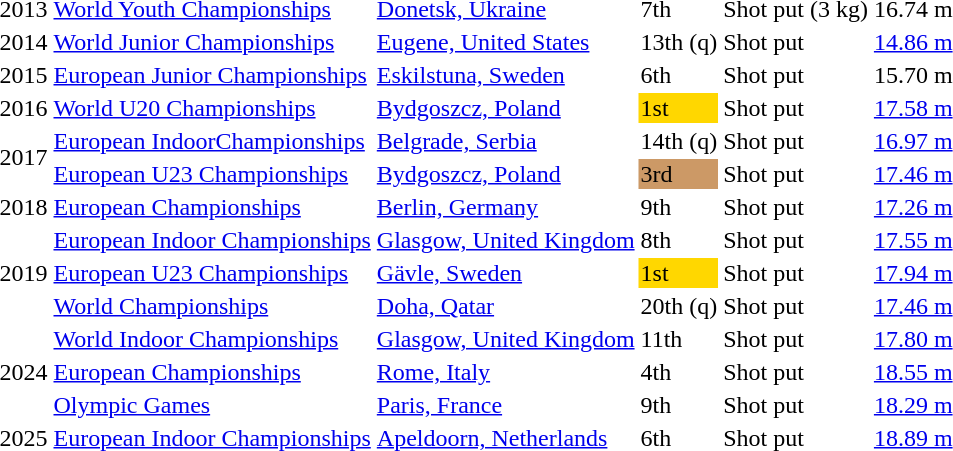<table>
<tr>
<td>2013</td>
<td><a href='#'>World Youth Championships</a></td>
<td><a href='#'>Donetsk, Ukraine</a></td>
<td>7th</td>
<td>Shot put (3 kg)</td>
<td>16.74 m</td>
</tr>
<tr>
<td>2014</td>
<td><a href='#'>World Junior Championships</a></td>
<td><a href='#'>Eugene, United States</a></td>
<td>13th (q)</td>
<td>Shot put</td>
<td><a href='#'>14.86 m</a></td>
</tr>
<tr>
<td>2015</td>
<td><a href='#'>European Junior Championships</a></td>
<td><a href='#'>Eskilstuna, Sweden</a></td>
<td>6th</td>
<td>Shot put</td>
<td>15.70 m</td>
</tr>
<tr>
<td>2016</td>
<td><a href='#'>World U20 Championships</a></td>
<td><a href='#'>Bydgoszcz, Poland</a></td>
<td bgcolor=gold>1st</td>
<td>Shot put</td>
<td><a href='#'>17.58 m</a></td>
</tr>
<tr>
<td rowspan=2>2017</td>
<td><a href='#'>European IndoorChampionships</a></td>
<td><a href='#'>Belgrade, Serbia</a></td>
<td>14th (q)</td>
<td>Shot put</td>
<td><a href='#'>16.97 m</a></td>
</tr>
<tr>
<td><a href='#'>European U23 Championships</a></td>
<td><a href='#'>Bydgoszcz, Poland</a></td>
<td bgcolor=cc9966>3rd</td>
<td>Shot put</td>
<td><a href='#'>17.46 m</a></td>
</tr>
<tr>
<td>2018</td>
<td><a href='#'>European Championships</a></td>
<td><a href='#'>Berlin, Germany</a></td>
<td>9th</td>
<td>Shot put</td>
<td><a href='#'>17.26 m</a></td>
</tr>
<tr>
<td rowspan=3>2019</td>
<td><a href='#'>European Indoor Championships</a></td>
<td><a href='#'>Glasgow, United Kingdom</a></td>
<td>8th</td>
<td>Shot put</td>
<td><a href='#'>17.55 m</a></td>
</tr>
<tr>
<td><a href='#'>European U23 Championships</a></td>
<td><a href='#'>Gävle, Sweden</a></td>
<td bgcolor=gold>1st</td>
<td>Shot put</td>
<td><a href='#'>17.94 m</a></td>
</tr>
<tr>
<td><a href='#'>World Championships</a></td>
<td><a href='#'>Doha, Qatar</a></td>
<td>20th (q)</td>
<td>Shot put</td>
<td><a href='#'>17.46 m</a></td>
</tr>
<tr>
<td rowspan=3>2024</td>
<td><a href='#'>World Indoor Championships</a></td>
<td><a href='#'>Glasgow, United Kingdom</a></td>
<td>11th</td>
<td>Shot put</td>
<td><a href='#'>17.80 m</a></td>
</tr>
<tr>
<td><a href='#'>European Championships</a></td>
<td><a href='#'>Rome, Italy</a></td>
<td>4th</td>
<td>Shot put</td>
<td><a href='#'>18.55 m</a></td>
</tr>
<tr>
<td><a href='#'>Olympic Games</a></td>
<td><a href='#'>Paris, France</a></td>
<td>9th</td>
<td>Shot put</td>
<td><a href='#'>18.29 m</a></td>
</tr>
<tr>
<td>2025</td>
<td><a href='#'>European Indoor Championships</a></td>
<td><a href='#'>Apeldoorn, Netherlands</a></td>
<td>6th</td>
<td>Shot put</td>
<td><a href='#'>18.89 m</a></td>
</tr>
</table>
